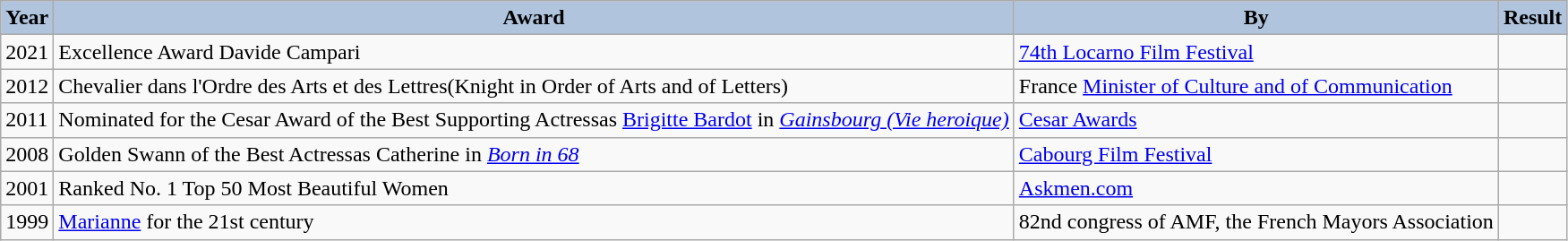<table class="wikitable">
<tr style="text-align:center;">
<th style="background:#B0C4DE;">Year</th>
<th style="background:#B0C4DE;">Award</th>
<th style="background:#B0C4DE;">By</th>
<th style="background:#B0C4DE;">Result</th>
</tr>
<tr>
<td>2021</td>
<td>Excellence Award Davide Campari</td>
<td><a href='#'>74th Locarno Film Festival</a></td>
<td></td>
</tr>
<tr>
<td>2012</td>
<td>Chevalier dans l'Ordre des Arts et des Lettres(Knight in Order of Arts and of Letters)</td>
<td>France <a href='#'>Minister of Culture and of Communication</a></td>
<td></td>
</tr>
<tr>
<td>2011</td>
<td>Nominated for the Cesar Award of the Best Supporting Actressas <a href='#'>Brigitte Bardot</a> in <em><a href='#'>Gainsbourg (Vie heroique)</a></em></td>
<td><a href='#'>Cesar Awards</a></td>
<td></td>
</tr>
<tr>
<td>2008</td>
<td>Golden Swann of the Best Actressas Catherine in <em><a href='#'>Born in 68</a></em></td>
<td><a href='#'>Cabourg Film Festival</a> </td>
<td></td>
</tr>
<tr>
<td>2001</td>
<td>Ranked No. 1 Top 50 Most Beautiful Women</td>
<td><a href='#'>Askmen.com</a></td>
<td></td>
</tr>
<tr>
<td>1999</td>
<td><a href='#'>Marianne</a> for the 21st century</td>
<td>82nd congress of AMF, the French Mayors Association</td>
<td></td>
</tr>
</table>
